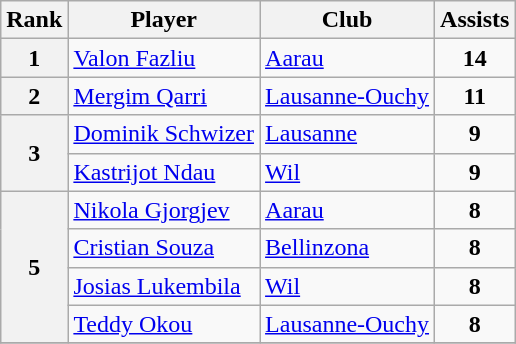<table class="wikitable sortable" style="text-align:left">
<tr>
<th>Rank</th>
<th>Player</th>
<th>Club</th>
<th>Assists</th>
</tr>
<tr>
<th>1</th>
<td> <a href='#'>Valon Fazliu</a></td>
<td><a href='#'>Aarau</a></td>
<td align=center><strong>14</strong></td>
</tr>
<tr>
<th>2</th>
<td> <a href='#'>Mergim Qarri</a></td>
<td><a href='#'>Lausanne-Ouchy</a></td>
<td align=center><strong>11</strong></td>
</tr>
<tr>
<th rowspan=2>3</th>
<td> <a href='#'>Dominik Schwizer</a></td>
<td><a href='#'>Lausanne</a></td>
<td align=center><strong>9</strong></td>
</tr>
<tr>
<td> <a href='#'>Kastrijot Ndau</a></td>
<td><a href='#'>Wil</a></td>
<td align=center><strong>9</strong></td>
</tr>
<tr>
<th rowspan=4>5</th>
<td> <a href='#'>Nikola Gjorgjev</a></td>
<td><a href='#'>Aarau</a></td>
<td align=center><strong>8</strong></td>
</tr>
<tr>
<td> <a href='#'>Cristian Souza</a></td>
<td><a href='#'>Bellinzona</a></td>
<td align=center><strong>8</strong></td>
</tr>
<tr>
<td> <a href='#'>Josias Lukembila</a></td>
<td><a href='#'>Wil</a></td>
<td align=center><strong>8</strong></td>
</tr>
<tr>
<td> <a href='#'>Teddy Okou</a></td>
<td><a href='#'>Lausanne-Ouchy</a></td>
<td align=center><strong>8</strong></td>
</tr>
<tr>
</tr>
</table>
